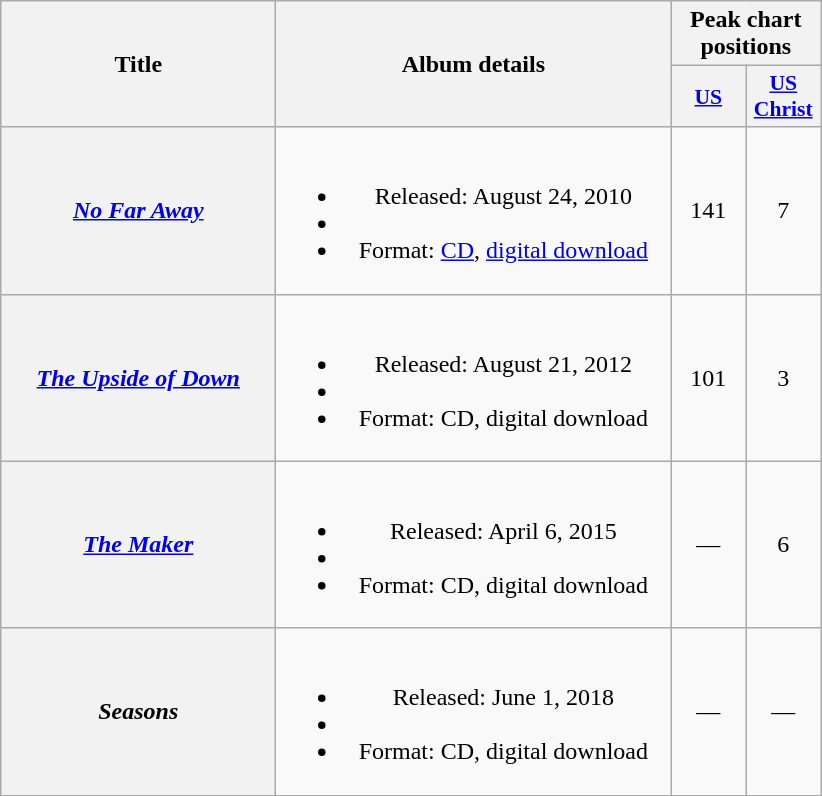<table class="wikitable plainrowheaders" style="text-align:center;">
<tr>
<th scope="col" rowspan="2" style="width:11em;">Title</th>
<th scope="col" rowspan="2" style="width:16em;">Album details</th>
<th scope="col" colspan="2">Peak chart positions</th>
</tr>
<tr>
<th style="width:3em; font-size:90%"><a href='#'>US</a><br></th>
<th style="width:3em; font-size:90%"><a href='#'>US<br>Christ</a><br></th>
</tr>
<tr>
<th scope="row"><em><a href='#'>No Far Away</a></em></th>
<td><br><ul><li>Released: August 24, 2010</li><li></li><li>Format: <a href='#'>CD</a>, <a href='#'>digital download</a></li></ul></td>
<td>141</td>
<td>7</td>
</tr>
<tr>
<th scope="row"><em><a href='#'>The Upside of Down</a> </em></th>
<td><br><ul><li>Released: August 21, 2012</li><li></li><li>Format: CD, digital download</li></ul></td>
<td>101</td>
<td>3</td>
</tr>
<tr>
<th scope="row"><em><a href='#'>The Maker</a></em></th>
<td><br><ul><li>Released: April 6, 2015</li><li></li><li>Format: CD, digital download</li></ul></td>
<td>—</td>
<td>6</td>
</tr>
<tr>
<th scope="row"><em>Seasons</em></th>
<td><br><ul><li>Released: June 1, 2018</li><li></li><li>Format: CD, digital download</li></ul></td>
<td>—</td>
<td>—</td>
</tr>
</table>
